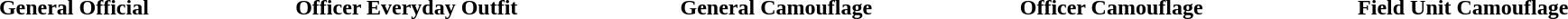<table border="0" cellpadding="1" cellspacing="0" style="width:100%; text-align:center">
<tr>
<td></td>
<td></td>
<td></td>
<td></td>
<td></td>
</tr>
<tr>
<th>General Official</th>
<th>Officer Everyday Outfit</th>
<th>General Camouflage</th>
<th>Officer Camouflage</th>
<th>Field Unit Camouflage</th>
</tr>
</table>
